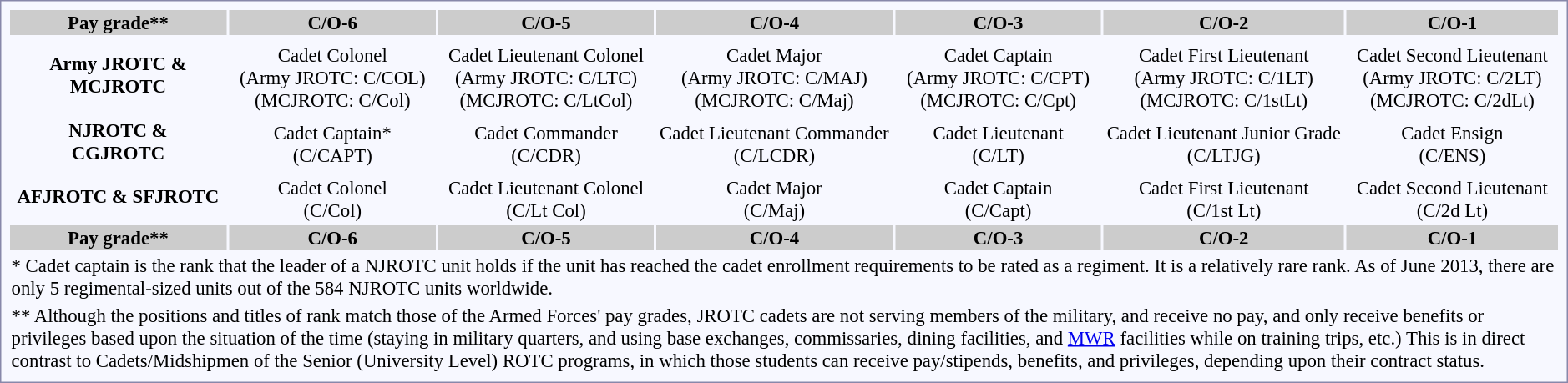<table style="border:1px solid #8888aa; background-color:#f7f8ff; padding:5px; font-size:95%; margin: 0px 12px 12px 0px;">
<tr style="background-color:#CCCCCC; text-align:center;">
<th>Pay grade**</th>
<th>C/O-6</th>
<th>C/O-5</th>
<th>C/O-4</th>
<th>C/O-3</th>
<th>C/O-2</th>
<th>C/O-1</th>
</tr>
<tr style="text-align:center;">
<th rowspan=2>Army JROTC &<br>MCJROTC</th>
<td></td>
<td></td>
<td></td>
<td></td>
<td></td>
<td></td>
</tr>
<tr style="text-align:center;">
<td>Cadet Colonel<br>(Army JROTC: C/COL)<br>(MCJROTC: C/Col)</td>
<td>Cadet Lieutenant Colonel<br>(Army JROTC: C/LTC)<br>(MCJROTC: C/LtCol)</td>
<td>Cadet Major<br>(Army JROTC: C/MAJ)<br>(MCJROTC: C/Maj)</td>
<td>Cadet Captain<br>(Army JROTC: C/CPT)<br>(MCJROTC: C/Cpt)</td>
<td>Cadet First Lieutenant<br>(Army JROTC: C/1LT)<br>(MCJROTC: C/1stLt)</td>
<td>Cadet Second Lieutenant<br>(Army JROTC: C/2LT)<br>(MCJROTC: C/2dLt)</td>
</tr>
<tr style="text-align:center;">
<th rowspan=2>NJROTC &<br>CGJROTC</th>
<td></td>
<td></td>
<td></td>
<td></td>
<td></td>
<td></td>
</tr>
<tr style="text-align:center;">
<td>Cadet Captain*<br>(C/CAPT)</td>
<td>Cadet Commander<br>(C/CDR)</td>
<td>Cadet Lieutenant Commander<br>(C/LCDR)</td>
<td>Cadet Lieutenant<br>(C/LT)</td>
<td>Cadet Lieutenant Junior Grade<br>(C/LTJG)</td>
<td>Cadet Ensign<br>(C/ENS)</td>
</tr>
<tr style="text-align:center;">
<th rowspan=2>AFJROTC & SFJROTC</th>
<td></td>
<td></td>
<td></td>
<td></td>
<td></td>
<td></td>
</tr>
<tr style="text-align:center;">
<td>Cadet Colonel<br>(C/Col)</td>
<td>Cadet Lieutenant Colonel<br>(C/Lt Col)</td>
<td>Cadet Major<br>(C/Maj)</td>
<td>Cadet Captain<br>(C/Capt)</td>
<td>Cadet First Lieutenant<br>(C/1st Lt)</td>
<td>Cadet Second Lieutenant<br>(C/2d Lt)</td>
</tr>
<tr style="background-color:#CCCCCC; text-align:center;">
<th>Pay grade**</th>
<th>C/O-6</th>
<th>C/O-5</th>
<th>C/O-4</th>
<th>C/O-3</th>
<th>C/O-2</th>
<th>C/O-1</th>
</tr>
<tr>
<td colspan="7">* Cadet captain is the rank that the leader of a NJROTC unit holds if the unit has reached the cadet enrollment requirements to be rated as a regiment. It is a relatively rare rank. As of June 2013, there are only 5 regimental-sized units out of the 584 NJROTC units worldwide.</td>
</tr>
<tr>
<td colspan="7">** Although the positions and titles of rank match those of the Armed Forces' pay grades, JROTC cadets are not serving members of the military, and receive no pay, and only receive benefits or privileges based upon the situation of the time (staying in military quarters, and using base exchanges, commissaries, dining facilities, and <a href='#'>MWR</a> facilities while on training trips, etc.) This is in direct contrast to Cadets/Midshipmen of the Senior (University Level) ROTC programs, in which those students can receive pay/stipends, benefits, and privileges, depending upon their contract status.</td>
</tr>
</table>
